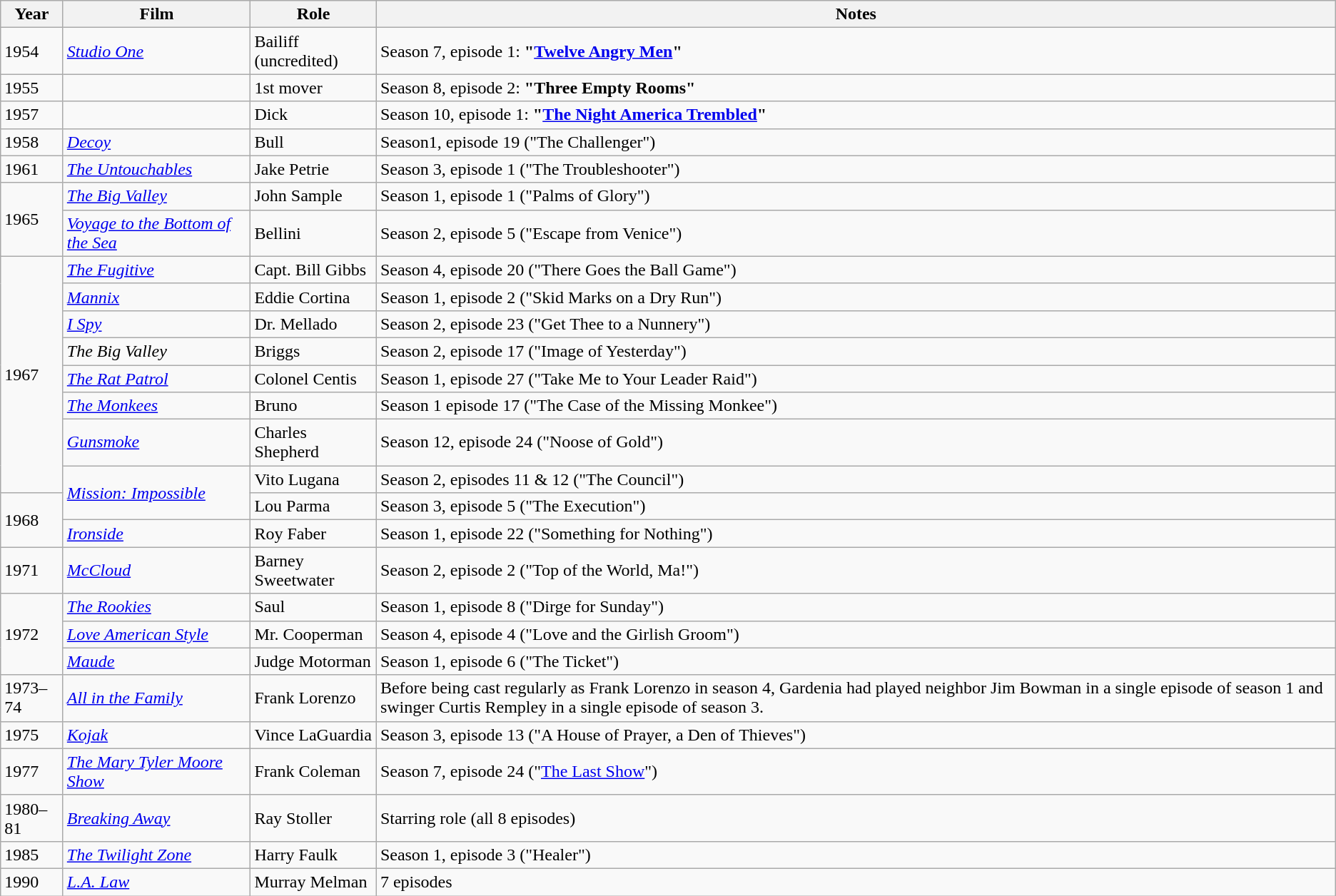<table class="wikitable">
<tr>
<th>Year</th>
<th>Film</th>
<th>Role</th>
<th>Notes</th>
</tr>
<tr>
<td>1954</td>
<td><a href='#'><em>Studio One</em></a></td>
<td>Bailiff (uncredited)</td>
<td>Season 7, episode 1: <strong>"<a href='#'>Twelve Angry Men</a>"</strong></td>
</tr>
<tr>
<td>1955</td>
<td></td>
<td>1st mover</td>
<td>Season 8, episode 2: <strong>"Three Empty Rooms"</strong></td>
</tr>
<tr>
<td>1957</td>
<td></td>
<td>Dick</td>
<td>Season 10, episode 1: <strong>"<a href='#'>The Night America Trembled</a>"</strong></td>
</tr>
<tr>
<td>1958</td>
<td><em><a href='#'>Decoy</a></em></td>
<td>Bull</td>
<td>Season1, episode 19 ("The Challenger")</td>
</tr>
<tr>
<td>1961</td>
<td><em><a href='#'>The Untouchables</a></em></td>
<td>Jake Petrie</td>
<td>Season 3, episode 1 ("The Troubleshooter")</td>
</tr>
<tr>
<td rowspan=2>1965</td>
<td><em><a href='#'>The Big Valley</a></em></td>
<td>John Sample</td>
<td>Season 1, episode 1 ("Palms of Glory")</td>
</tr>
<tr>
<td><em><a href='#'>Voyage to the Bottom of the Sea</a></em></td>
<td>Bellini</td>
<td>Season 2, episode 5 ("Escape from Venice")</td>
</tr>
<tr>
<td rowspan=8>1967</td>
<td><em><a href='#'>The Fugitive</a></em></td>
<td>Capt. Bill Gibbs</td>
<td>Season 4, episode 20 ("There Goes the Ball Game")</td>
</tr>
<tr>
<td><em><a href='#'>Mannix</a></em></td>
<td>Eddie Cortina</td>
<td>Season 1, episode 2 ("Skid Marks on a Dry Run")</td>
</tr>
<tr>
<td><em><a href='#'>I Spy</a></em></td>
<td>Dr. Mellado</td>
<td>Season 2, episode 23 ("Get Thee to a Nunnery")</td>
</tr>
<tr>
<td><em>The Big Valley</em></td>
<td>Briggs</td>
<td>Season 2, episode 17 ("Image of Yesterday")</td>
</tr>
<tr>
<td><em><a href='#'>The Rat Patrol</a></em></td>
<td>Colonel Centis</td>
<td>Season 1, episode 27 ("Take Me to Your Leader Raid")</td>
</tr>
<tr>
<td><em><a href='#'>The Monkees</a></em></td>
<td>Bruno</td>
<td>Season 1 episode 17 ("The Case of the Missing Monkee")</td>
</tr>
<tr>
<td><em><a href='#'>Gunsmoke</a></em></td>
<td>Charles Shepherd</td>
<td>Season 12, episode 24 ("Noose of Gold")</td>
</tr>
<tr>
<td rowspan="2"><em><a href='#'>Mission: Impossible</a></em></td>
<td>Vito Lugana</td>
<td>Season 2, episodes 11 & 12 ("The Council")</td>
</tr>
<tr>
<td rowspan=2>1968</td>
<td>Lou Parma</td>
<td>Season 3, episode 5 ("The Execution")</td>
</tr>
<tr>
<td><em><a href='#'>Ironside</a></em></td>
<td>Roy Faber</td>
<td>Season 1, episode 22 ("Something for Nothing")</td>
</tr>
<tr>
<td>1971</td>
<td><em><a href='#'>McCloud</a></em></td>
<td>Barney Sweetwater</td>
<td>Season 2, episode 2 ("Top of the World, Ma!")</td>
</tr>
<tr>
<td rowspan=3>1972</td>
<td><em><a href='#'>The Rookies</a></em></td>
<td>Saul</td>
<td>Season 1, episode 8 ("Dirge for Sunday")</td>
</tr>
<tr>
<td><em><a href='#'>Love American Style</a></em></td>
<td>Mr. Cooperman</td>
<td>Season 4, episode 4 ("Love and the Girlish Groom")</td>
</tr>
<tr>
<td><em><a href='#'>Maude</a></em></td>
<td>Judge Motorman</td>
<td>Season 1, episode 6 ("The Ticket")</td>
</tr>
<tr>
<td>1973–74</td>
<td><em><a href='#'>All in the Family</a></em></td>
<td>Frank Lorenzo</td>
<td>Before being cast regularly as Frank Lorenzo in season 4, Gardenia had played neighbor Jim Bowman in a single episode of season 1 and swinger Curtis Rempley in a single episode of season 3.</td>
</tr>
<tr>
<td>1975</td>
<td><em><a href='#'>Kojak</a></em></td>
<td>Vince LaGuardia</td>
<td>Season 3, episode 13 ("A House of Prayer, a Den of Thieves")</td>
</tr>
<tr>
<td>1977</td>
<td><em><a href='#'>The Mary Tyler Moore Show</a></em></td>
<td>Frank Coleman</td>
<td>Season 7, episode 24 ("<a href='#'>The Last Show</a>")</td>
</tr>
<tr>
<td>1980–81</td>
<td><em><a href='#'>Breaking Away</a></em></td>
<td>Ray Stoller</td>
<td>Starring role (all 8 episodes)</td>
</tr>
<tr>
<td>1985</td>
<td><em><a href='#'>The Twilight Zone</a></em></td>
<td>Harry Faulk</td>
<td>Season 1, episode 3 ("Healer")</td>
</tr>
<tr>
<td>1990</td>
<td><em><a href='#'>L.A. Law</a></em></td>
<td>Murray Melman</td>
<td>7 episodes</td>
</tr>
</table>
